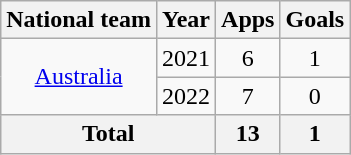<table class="wikitable" style="text-align:center">
<tr>
<th>National team</th>
<th>Year</th>
<th>Apps</th>
<th>Goals</th>
</tr>
<tr>
<td rowspan="2"><a href='#'>Australia</a></td>
<td>2021</td>
<td>6</td>
<td>1</td>
</tr>
<tr>
<td>2022</td>
<td>7</td>
<td>0</td>
</tr>
<tr>
<th colspan="2">Total</th>
<th>13</th>
<th>1</th>
</tr>
</table>
